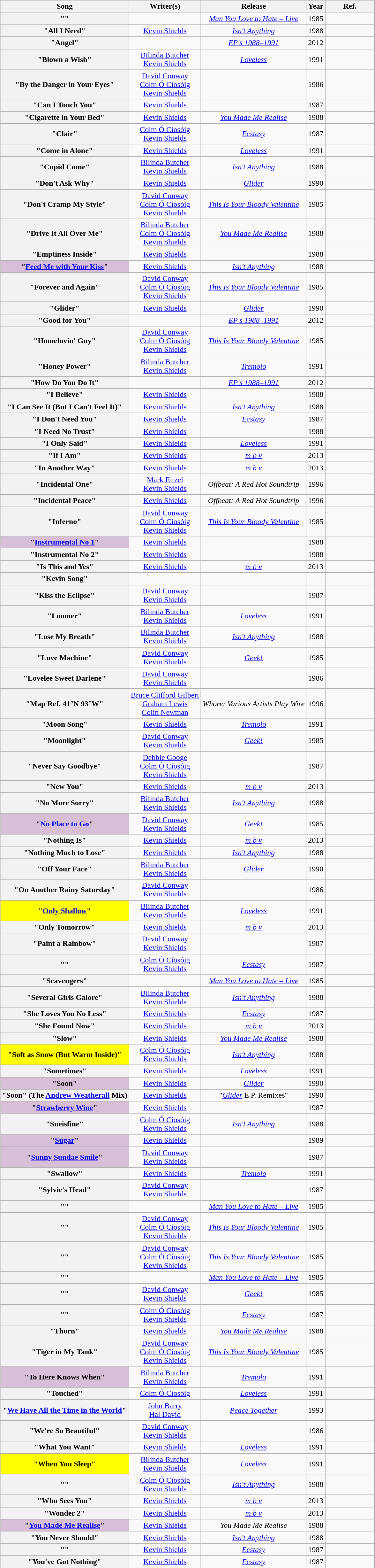<table class="wikitable sortable plainrowheaders" style="text-align:center">
<tr>
<th scope="col">Song</th>
<th scope="col" class="unsortable">Writer(s)</th>
<th scope="col">Release</th>
<th scope="col">Year</th>
<th scope="col" style="width:6em" class="unsortable">Ref.</th>
</tr>
<tr>
<th scope="row"> ""</th>
<td></td>
<td><em><a href='#'>Man You Love to Hate – Live</a></em></td>
<td>1985</td>
<td></td>
</tr>
<tr>
<th scope="row">"All I Need"</th>
<td><a href='#'>Kevin Shields</a></td>
<td><em><a href='#'>Isn't Anything</a></em></td>
<td>1988</td>
<td></td>
</tr>
<tr>
<th scope="row">"Angel"</th>
<td></td>
<td><em><a href='#'>EP's 1988–1991</a></em></td>
<td>2012</td>
<td></td>
</tr>
<tr>
<th scope="row"> "Blown a Wish"</th>
<td><a href='#'>Bilinda Butcher</a><br><a href='#'>Kevin Shields</a></td>
<td><em><a href='#'>Loveless</a></em></td>
<td>1991</td>
<td></td>
</tr>
<tr>
<th scope="row">"By the Danger in Your Eyes"</th>
<td><a href='#'>David Conway</a><br><a href='#'>Colm Ó Cíosóig</a><br><a href='#'>Kevin Shields</a></td>
<td><em></em></td>
<td>1986</td>
<td></td>
</tr>
<tr>
<th scope="row"> "Can I Touch You"</th>
<td><a href='#'>Kevin Shields</a></td>
<td></td>
<td>1987</td>
<td></td>
</tr>
<tr>
<th scope="row">"Cigarette in Your Bed"</th>
<td><a href='#'>Kevin Shields</a></td>
<td><em><a href='#'>You Made Me Realise</a></em></td>
<td>1988</td>
<td></td>
</tr>
<tr>
<th scope="row">"Clair"</th>
<td><a href='#'>Colm Ó Cíosóig</a><br><a href='#'>Kevin Shields</a></td>
<td><em><a href='#'>Ecstasy</a></em></td>
<td>1987</td>
<td></td>
</tr>
<tr>
<th scope="row">"Come in Alone"</th>
<td><a href='#'>Kevin Shields</a></td>
<td><em><a href='#'>Loveless</a></em></td>
<td>1991</td>
<td></td>
</tr>
<tr>
<th scope="row">"Cupid Come"</th>
<td><a href='#'>Bilinda Butcher</a><br><a href='#'>Kevin Shields</a></td>
<td><em><a href='#'>Isn't Anything</a></em></td>
<td>1988</td>
<td></td>
</tr>
<tr>
<th scope="row"> "Don't Ask Why"</th>
<td><a href='#'>Kevin Shields</a></td>
<td><em><a href='#'>Glider</a></em></td>
<td>1990</td>
<td></td>
</tr>
<tr>
<th scope="row">"Don't Cramp My Style"</th>
<td><a href='#'>David Conway</a><br><a href='#'>Colm Ó Cíosóig</a><br><a href='#'>Kevin Shields</a></td>
<td><em><a href='#'>This Is Your Bloody Valentine</a></em></td>
<td>1985</td>
<td></td>
</tr>
<tr>
<th scope="row">"Drive It All Over Me"</th>
<td><a href='#'>Bilinda Butcher</a><br><a href='#'>Colm Ó Cíosóig</a><br><a href='#'>Kevin Shields</a></td>
<td><em><a href='#'>You Made Me Realise</a></em></td>
<td>1988</td>
<td></td>
</tr>
<tr>
<th scope="row">"Emptiness Inside"</th>
<td><a href='#'>Kevin Shields</a></td>
<td></td>
<td>1988</td>
<td></td>
</tr>
<tr>
<th scope="row" style="background-color:#D8BFD8"> "<a href='#'>Feed Me with Your Kiss</a>" </th>
<td><a href='#'>Kevin Shields</a></td>
<td><em><a href='#'>Isn't Anything</a></em></td>
<td>1988</td>
<td></td>
</tr>
<tr>
<th scope="row">"Forever and Again"</th>
<td><a href='#'>David Conway</a><br><a href='#'>Colm Ó Cíosóig</a><br><a href='#'>Kevin Shields</a></td>
<td><em><a href='#'>This Is Your Bloody Valentine</a></em></td>
<td>1985</td>
<td></td>
</tr>
<tr>
<th scope="row">"Glider"</th>
<td><a href='#'>Kevin Shields</a></td>
<td><em><a href='#'>Glider</a></em></td>
<td>1990</td>
<td></td>
</tr>
<tr>
<th scope="row">"Good for You"</th>
<td></td>
<td><em><a href='#'>EP's 1988–1991</a></em></td>
<td>2012</td>
<td></td>
</tr>
<tr>
<th scope="row"> "Homelovin' Guy"</th>
<td><a href='#'>David Conway</a><br><a href='#'>Colm Ó Cíosóig</a><br><a href='#'>Kevin Shields</a></td>
<td><em><a href='#'>This Is Your Bloody Valentine</a></em></td>
<td>1985</td>
<td></td>
</tr>
<tr>
<th scope="row">"Honey Power"</th>
<td><a href='#'>Bilinda Butcher</a><br><a href='#'>Kevin Shields</a></td>
<td><em><a href='#'>Tremolo</a></em></td>
<td>1991</td>
<td></td>
</tr>
<tr>
<th scope="row">"How Do You Do It"</th>
<td></td>
<td><em><a href='#'>EP's 1988–1991</a></em></td>
<td>2012</td>
<td></td>
</tr>
<tr>
<th scope="row"> "I Believe"</th>
<td><a href='#'>Kevin Shields</a></td>
<td></td>
<td>1988</td>
<td></td>
</tr>
<tr>
<th scope="row">"I Can See It (But I Can't Feel It)"</th>
<td><a href='#'>Kevin Shields</a></td>
<td><em><a href='#'>Isn't Anything</a></em></td>
<td>1988</td>
<td></td>
</tr>
<tr>
<th scope="row">"I Don't Need You"</th>
<td><a href='#'>Kevin Shields</a></td>
<td><em><a href='#'>Ecstasy</a></em></td>
<td>1987</td>
<td></td>
</tr>
<tr>
<th scope="row">"I Need No Trust"</th>
<td><a href='#'>Kevin Shields</a></td>
<td></td>
<td>1988</td>
<td></td>
</tr>
<tr>
<th scope="row">"I Only Said"</th>
<td><a href='#'>Kevin Shields</a></td>
<td><em><a href='#'>Loveless</a></em></td>
<td>1991</td>
<td></td>
</tr>
<tr>
<th scope="row">"If I Am"</th>
<td><a href='#'>Kevin Shields</a></td>
<td><em><a href='#'>m b v</a></em></td>
<td>2013</td>
<td></td>
</tr>
<tr>
<th scope="row">"In Another Way"</th>
<td><a href='#'>Kevin Shields</a></td>
<td><em><a href='#'>m b v</a></em></td>
<td>2013</td>
<td></td>
</tr>
<tr>
<th scope="row">"Incidental One"<br></th>
<td><a href='#'>Mark Eitzel</a><br><a href='#'>Kevin Shields</a></td>
<td><em>Offbeat: A Red Hot Soundtrip</em></td>
<td>1996</td>
<td></td>
</tr>
<tr>
<th scope="row">"Incidental Peace"</th>
<td><a href='#'>Kevin Shields</a></td>
<td><em>Offbeat: A Red Hot Soundtrip</em></td>
<td>1996</td>
<td></td>
</tr>
<tr>
<th scope="row">"Inferno"</th>
<td><a href='#'>David Conway</a><br><a href='#'>Colm Ó Cíosóig</a><br><a href='#'>Kevin Shields</a></td>
<td><em><a href='#'>This Is Your Bloody Valentine</a></em></td>
<td>1985</td>
<td></td>
</tr>
<tr>
<th scope="row" style="background-color:#D8BFD8">"<a href='#'>Instrumental No 1</a>" <br></th>
<td><a href='#'>Kevin Shields</a></td>
<td></td>
<td>1988</td>
<td></td>
</tr>
<tr>
<th scope="row">"Instrumental No 2"</th>
<td><a href='#'>Kevin Shields</a></td>
<td></td>
<td>1988</td>
<td></td>
</tr>
<tr>
<th scope="row">"Is This and Yes"</th>
<td><a href='#'>Kevin Shields</a></td>
<td><em><a href='#'>m b v</a></em></td>
<td>2013</td>
<td></td>
</tr>
<tr>
<th scope="row"> "Kevin Song"<br></th>
<td></td>
<td></td>
<td></td>
<td></td>
</tr>
<tr>
<th scope="row">"Kiss the Eclipse"</th>
<td><a href='#'>David Conway</a><br><a href='#'>Kevin Shields</a></td>
<td></td>
<td>1987</td>
<td></td>
</tr>
<tr>
<th scope="row"> "Loomer"</th>
<td><a href='#'>Bilinda Butcher</a><br><a href='#'>Kevin Shields</a></td>
<td><em><a href='#'>Loveless</a></em></td>
<td>1991</td>
<td></td>
</tr>
<tr>
<th scope="row">"Lose My Breath"</th>
<td><a href='#'>Bilinda Butcher</a><br><a href='#'>Kevin Shields</a></td>
<td><em><a href='#'>Isn't Anything</a></em></td>
<td>1988</td>
<td></td>
</tr>
<tr>
<th scope="row">"Love Machine"</th>
<td><a href='#'>David Conway</a><br><a href='#'>Kevin Shields</a></td>
<td><em><a href='#'>Geek!</a></em></td>
<td>1985</td>
<td></td>
</tr>
<tr>
<th scope="row">"Lovelee Sweet Darlene"</th>
<td><a href='#'>David Conway</a><br><a href='#'>Kevin Shields</a></td>
<td><em></em></td>
<td>1986</td>
<td></td>
</tr>
<tr>
<th scope="row"> "Map Ref. 41°N 93°W"<br></th>
<td><a href='#'>Bruce Clifford Gilbert</a><br><a href='#'>Graham Lewis</a><br><a href='#'>Colin Newman</a></td>
<td><em>Whore: Various Artists Play Wire</em></td>
<td>1996</td>
<td></td>
</tr>
<tr>
<th scope="row">"Moon Song"</th>
<td><a href='#'>Kevin Shields</a></td>
<td><em><a href='#'>Tremolo</a></em></td>
<td>1991</td>
<td></td>
</tr>
<tr>
<th scope="row">"Moonlight"</th>
<td><a href='#'>David Conway</a><br><a href='#'>Kevin Shields</a></td>
<td><em><a href='#'>Geek!</a></em></td>
<td>1985</td>
<td></td>
</tr>
<tr>
<th scope="row"> "Never Say Goodbye"</th>
<td><a href='#'>Debbie Googe</a><br><a href='#'>Colm Ó Cíosóig</a><br><a href='#'>Kevin Shields</a></td>
<td></td>
<td>1987</td>
<td></td>
</tr>
<tr>
<th scope="row">"New You"</th>
<td><a href='#'>Kevin Shields</a></td>
<td><em><a href='#'>m b v</a></em></td>
<td>2013</td>
<td></td>
</tr>
<tr>
<th scope="row">"No More Sorry"</th>
<td><a href='#'>Bilinda Butcher</a><br><a href='#'>Kevin Shields</a></td>
<td><em><a href='#'>Isn't Anything</a></em></td>
<td>1988</td>
<td></td>
</tr>
<tr>
<th scope="row" style="background-color:#D8BFD8">"<a href='#'>No Place to Go</a>" </th>
<td><a href='#'>David Conway</a><br><a href='#'>Kevin Shields</a></td>
<td><em><a href='#'>Geek!</a></em></td>
<td>1985</td>
<td></td>
</tr>
<tr>
<th scope="row">"Nothing Is"</th>
<td><a href='#'>Kevin Shields</a></td>
<td><em><a href='#'>m b v</a></em></td>
<td>2013</td>
<td></td>
</tr>
<tr>
<th scope="row">"Nothing Much to Lose"</th>
<td><a href='#'>Kevin Shields</a></td>
<td><em><a href='#'>Isn't Anything</a></em></td>
<td>1988</td>
<td></td>
</tr>
<tr>
<th scope="row"> "Off Your Face"</th>
<td><a href='#'>Bilinda Butcher</a><br><a href='#'>Kevin Shields</a></td>
<td><em><a href='#'>Glider</a></em></td>
<td>1990</td>
<td></td>
</tr>
<tr>
<th scope="row">"On Another Rainy Saturday"</th>
<td><a href='#'>David Conway</a><br><a href='#'>Kevin Shields</a></td>
<td><em></em></td>
<td>1986</td>
<td></td>
</tr>
<tr>
<th scope="row" style="background-color:#FFFF00">"<a href='#'>Only Shallow</a>" </th>
<td><a href='#'>Bilinda Butcher</a><br><a href='#'>Kevin Shields</a></td>
<td><em><a href='#'>Loveless</a></em></td>
<td>1991</td>
<td></td>
</tr>
<tr>
<th scope="row">"Only Tomorrow"</th>
<td><a href='#'>Kevin Shields</a></td>
<td><em><a href='#'>m b v</a></em></td>
<td>2013</td>
<td></td>
</tr>
<tr>
<th scope="row"> "Paint a Rainbow"</th>
<td><a href='#'>David Conway</a><br><a href='#'>Kevin Shields</a></td>
<td></td>
<td>1987</td>
<td></td>
</tr>
<tr>
<th scope="row">""</th>
<td><a href='#'>Colm Ó Cíosóig</a><br><a href='#'>Kevin Shields</a></td>
<td><em><a href='#'>Ecstasy</a></em></td>
<td>1987</td>
<td></td>
</tr>
<tr>
<th scope="row"> "Scavengers"</th>
<td></td>
<td><em><a href='#'>Man You Love to Hate – Live</a></em></td>
<td>1985</td>
<td></td>
</tr>
<tr>
<th scope="row">"Several Girls Galore"</th>
<td><a href='#'>Bilinda Butcher</a><br><a href='#'>Kevin Shields</a></td>
<td><em><a href='#'>Isn't Anything</a></em></td>
<td>1988</td>
<td></td>
</tr>
<tr>
<th scope="row">"She Loves You No Less"</th>
<td><a href='#'>Kevin Shields</a></td>
<td><em><a href='#'>Ecstasy</a></em></td>
<td>1987</td>
<td></td>
</tr>
<tr>
<th scope="row">"She Found Now"</th>
<td><a href='#'>Kevin Shields</a></td>
<td><em><a href='#'>m b v</a></em></td>
<td>2013</td>
<td></td>
</tr>
<tr>
<th scope="row">"Slow"</th>
<td><a href='#'>Kevin Shields</a></td>
<td><em><a href='#'>You Made Me Realise</a></em></td>
<td>1988</td>
<td></td>
</tr>
<tr>
<th scope="row" style="background-color:#FFFF00">"Soft as Snow (But Warm Inside)" </th>
<td><a href='#'>Colm Ó Cíosóig</a><br><a href='#'>Kevin Shields</a></td>
<td><em><a href='#'>Isn't Anything</a></em></td>
<td>1988</td>
<td></td>
</tr>
<tr>
<th scope="row">"Sometimes"</th>
<td><a href='#'>Kevin Shields</a></td>
<td><em><a href='#'>Loveless</a></em></td>
<td>1991</td>
<td></td>
</tr>
<tr>
<th scope="row" style="background-color:#D8BFD8">"Soon" </th>
<td><a href='#'>Kevin Shields</a></td>
<td><em><a href='#'>Glider</a></em></td>
<td>1990</td>
<td></td>
</tr>
<tr>
</tr>
<tr>
<th scope="row">"Soon" (The <a href='#'>Andrew Weatherall</a> Mix)</th>
<td><a href='#'>Kevin Shields</a></td>
<td>"<em><a href='#'>Glider</a></em> E.P. Remixes"</td>
<td>1990</td>
<td></td>
</tr>
<tr>
<th scope="row" style="background-color:#D8BFD8">"<a href='#'>Strawberry Wine</a>" <br></th>
<td><a href='#'>Kevin Shields</a></td>
<td></td>
<td>1987</td>
<td></td>
</tr>
<tr>
<th scope="row">"Sueisfine"</th>
<td><a href='#'>Colm Ó Cíosóig</a><br><a href='#'>Kevin Shields</a></td>
<td><em><a href='#'>Isn't Anything</a></em></td>
<td>1988</td>
<td></td>
</tr>
<tr>
<th scope="row" style="background-color:#D8BFD8">"<a href='#'>Sugar</a>" <br></th>
<td><a href='#'>Kevin Shields</a></td>
<td></td>
<td>1989</td>
<td></td>
</tr>
<tr>
<th scope="row" style="background-color:#D8BFD8">"<a href='#'>Sunny Sundae Smile</a>" </th>
<td><a href='#'>David Conway</a><br><a href='#'>Kevin Shields</a></td>
<td></td>
<td>1987</td>
<td></td>
</tr>
<tr>
<th scope="row">"Swallow"</th>
<td><a href='#'>Kevin Shields</a></td>
<td><em><a href='#'>Tremolo</a></em></td>
<td>1991</td>
<td></td>
</tr>
<tr>
<th scope="row">"Sylvie's Head"</th>
<td><a href='#'>David Conway</a><br><a href='#'>Kevin Shields</a></td>
<td></td>
<td>1987</td>
<td></td>
</tr>
<tr>
<th scope="row"> ""</th>
<td></td>
<td><em><a href='#'>Man You Love to Hate – Live</a></em></td>
<td>1985</td>
<td></td>
</tr>
<tr>
<th scope="row">""</th>
<td><a href='#'>David Conway</a><br><a href='#'>Colm Ó Cíosóig</a><br><a href='#'>Kevin Shields</a></td>
<td><em><a href='#'>This Is Your Bloody Valentine</a></em></td>
<td>1985</td>
<td></td>
</tr>
<tr>
<th scope="row">""</th>
<td><a href='#'>David Conway</a><br><a href='#'>Colm Ó Cíosóig</a><br><a href='#'>Kevin Shields</a></td>
<td><em><a href='#'>This Is Your Bloody Valentine</a></em></td>
<td>1985</td>
<td></td>
</tr>
<tr>
<th scope="row">""</th>
<td></td>
<td><em><a href='#'>Man You Love to Hate – Live</a></em></td>
<td>1985</td>
<td></td>
</tr>
<tr>
<th scope="row">""</th>
<td><a href='#'>David Conway</a><br><a href='#'>Kevin Shields</a></td>
<td><em><a href='#'>Geek!</a></em></td>
<td>1985</td>
<td></td>
</tr>
<tr>
<th scope="row">""</th>
<td><a href='#'>Colm Ó Cíosóig</a><br><a href='#'>Kevin Shields</a></td>
<td><em><a href='#'>Ecstasy</a></em></td>
<td>1987</td>
<td></td>
</tr>
<tr>
<th scope="row">"Thorn"</th>
<td><a href='#'>Kevin Shields</a></td>
<td><em><a href='#'>You Made Me Realise</a></em></td>
<td>1988</td>
<td></td>
</tr>
<tr>
<th scope="row">"Tiger in My Tank"</th>
<td><a href='#'>David Conway</a><br><a href='#'>Colm Ó Cíosóig</a><br><a href='#'>Kevin Shields</a></td>
<td><em><a href='#'>This Is Your Bloody Valentine</a></em></td>
<td>1985</td>
<td></td>
</tr>
<tr>
<th scope="row" style="background-color:#D8BFD8">"To Here Knows When" </th>
<td><a href='#'>Bilinda Butcher</a><br><a href='#'>Kevin Shields</a></td>
<td><em><a href='#'>Tremolo</a></em></td>
<td>1991</td>
<td></td>
</tr>
<tr>
<th scope="row">"Touched"</th>
<td><a href='#'>Colm Ó Cíosóig</a></td>
<td><em><a href='#'>Loveless</a></em></td>
<td>1991</td>
<td></td>
</tr>
<tr>
<th scope="row"> "<a href='#'>We Have All the Time in the World</a>"<br></th>
<td><a href='#'>John Barry</a><br><a href='#'>Hal David</a></td>
<td><em><a href='#'>Peace Together</a></em></td>
<td>1993</td>
<td></td>
</tr>
<tr>
</tr>
<tr>
<th scope="row">"We're So Beautiful"</th>
<td><a href='#'>David Conway</a><br><a href='#'>Kevin Shields</a></td>
<td><em></em></td>
<td>1986</td>
<td></td>
</tr>
<tr>
<th scope="row">"What You Want"</th>
<td><a href='#'>Kevin Shields</a></td>
<td><em><a href='#'>Loveless</a></em></td>
<td>1991</td>
<td></td>
</tr>
<tr>
<th scope="row" style="background-color:#FFFF00">"When You Sleep" </th>
<td><a href='#'>Bilinda Butcher</a><br><a href='#'>Kevin Shields</a></td>
<td><em><a href='#'>Loveless</a></em></td>
<td>1991</td>
<td></td>
</tr>
<tr>
<th scope="row">""</th>
<td><a href='#'>Colm Ó Cíosóig</a><br><a href='#'>Kevin Shields</a></td>
<td><em><a href='#'>Isn't Anything</a></em></td>
<td>1988</td>
<td></td>
</tr>
<tr>
<th scope="row">"Who Sees You"</th>
<td><a href='#'>Kevin Shields</a></td>
<td><em><a href='#'>m b v</a></em></td>
<td>2013</td>
<td></td>
</tr>
<tr>
<th scope="row">"Wonder 2"</th>
<td><a href='#'>Kevin Shields</a></td>
<td><em><a href='#'>m b v</a></em></td>
<td>2013</td>
<td></td>
</tr>
<tr>
<th scope="row" style="background-color:#D8BFD8"> "<a href='#'>You Made Me Realise</a>" </th>
<td><a href='#'>Kevin Shields</a></td>
<td><em>You Made Me Realise</em></td>
<td>1988</td>
<td></td>
</tr>
<tr>
<th scope="row">"You Never Should"</th>
<td><a href='#'>Kevin Shields</a></td>
<td><em><a href='#'>Isn't Anything</a></em></td>
<td>1988</td>
<td></td>
</tr>
<tr>
<th scope="row">""</th>
<td><a href='#'>Kevin Shields</a></td>
<td><em><a href='#'>Ecstasy</a></em></td>
<td>1987</td>
<td></td>
</tr>
<tr>
<th scope="row">"You've Got Nothing"</th>
<td><a href='#'>Kevin Shields</a></td>
<td><em><a href='#'>Ecstasy</a></em></td>
<td>1987</td>
<td></td>
</tr>
</table>
